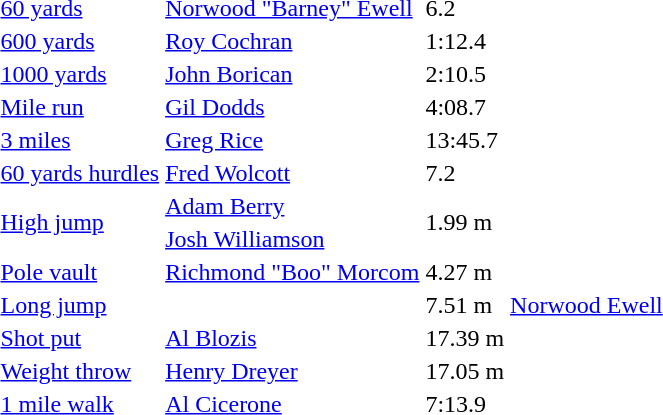<table>
<tr>
<td><a href='#'>60 yards</a></td>
<td><a href='#'>Norwood "Barney" Ewell</a></td>
<td>6.2</td>
<td></td>
<td></td>
<td></td>
<td></td>
</tr>
<tr>
<td><a href='#'>600 yards</a></td>
<td><a href='#'>Roy Cochran</a></td>
<td>1:12.4</td>
<td></td>
<td></td>
<td></td>
<td></td>
</tr>
<tr>
<td><a href='#'>1000 yards</a></td>
<td><a href='#'>John Borican</a></td>
<td>2:10.5</td>
<td></td>
<td></td>
<td></td>
<td></td>
</tr>
<tr>
<td><a href='#'>Mile run</a></td>
<td><a href='#'>Gil Dodds</a></td>
<td>4:08.7</td>
<td></td>
<td></td>
<td></td>
<td></td>
</tr>
<tr>
<td><a href='#'>3 miles</a></td>
<td><a href='#'>Greg Rice</a></td>
<td>13:45.7</td>
<td></td>
<td></td>
<td></td>
<td></td>
</tr>
<tr>
<td><a href='#'>60 yards hurdles</a></td>
<td><a href='#'>Fred Wolcott</a></td>
<td>7.2</td>
<td></td>
<td></td>
<td></td>
<td></td>
</tr>
<tr>
<td rowspan=2><a href='#'>High jump</a></td>
<td><a href='#'>Adam Berry</a></td>
<td rowspan=2>1.99 m</td>
<td rowspan=2></td>
<td rowspan=2></td>
<td rowspan=2></td>
<td rowspan=2></td>
</tr>
<tr>
<td><a href='#'>Josh Williamson</a></td>
</tr>
<tr>
<td><a href='#'>Pole vault</a></td>
<td><a href='#'>Richmond "Boo" Morcom</a></td>
<td>4.27 m</td>
<td></td>
<td></td>
<td></td>
<td></td>
</tr>
<tr>
<td><a href='#'>Long jump</a></td>
<td></td>
<td>7.51 m</td>
<td><a href='#'>Norwood Ewell</a></td>
<td></td>
<td></td>
<td></td>
</tr>
<tr>
<td><a href='#'>Shot put</a></td>
<td><a href='#'>Al Blozis</a></td>
<td>17.39 m</td>
<td></td>
<td></td>
<td></td>
<td></td>
</tr>
<tr>
<td><a href='#'>Weight throw</a></td>
<td><a href='#'>Henry Dreyer</a></td>
<td>17.05 m</td>
<td></td>
<td></td>
<td></td>
<td></td>
</tr>
<tr>
<td><a href='#'>1 mile walk</a></td>
<td><a href='#'>Al Cicerone</a></td>
<td>7:13.9</td>
<td></td>
<td></td>
<td></td>
<td></td>
</tr>
</table>
